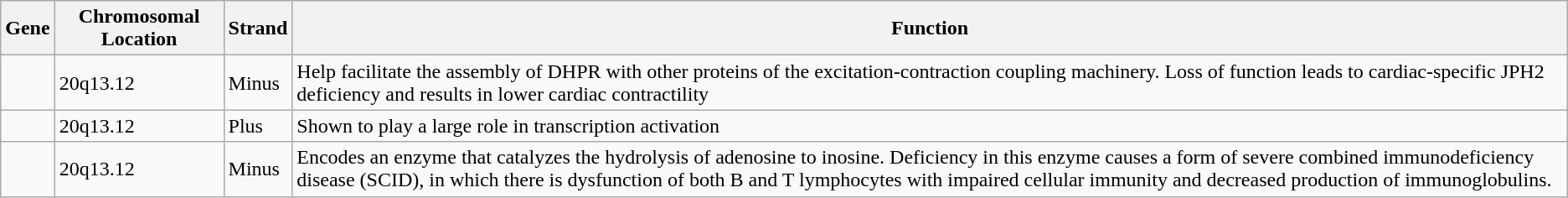<table class="wikitable">
<tr>
<th>Gene</th>
<th>Chromosomal Location</th>
<th>Strand</th>
<th>Function</th>
</tr>
<tr>
<td></td>
<td>20q13.12</td>
<td>Minus</td>
<td>Help facilitate the assembly of DHPR with other proteins of the excitation-contraction coupling machinery. Loss of function leads to cardiac-specific JPH2 deficiency and results in lower cardiac contractility</td>
</tr>
<tr>
<td></td>
<td>20q13.12</td>
<td>Plus</td>
<td>Shown to play a large role in transcription activation</td>
</tr>
<tr>
<td></td>
<td>20q13.12</td>
<td>Minus</td>
<td>Encodes an enzyme that catalyzes the hydrolysis of adenosine to inosine. Deficiency in this enzyme causes a form of severe combined immunodeficiency disease (SCID), in which there is dysfunction of both B and T lymphocytes with impaired cellular immunity and decreased production of immunoglobulins.</td>
</tr>
</table>
